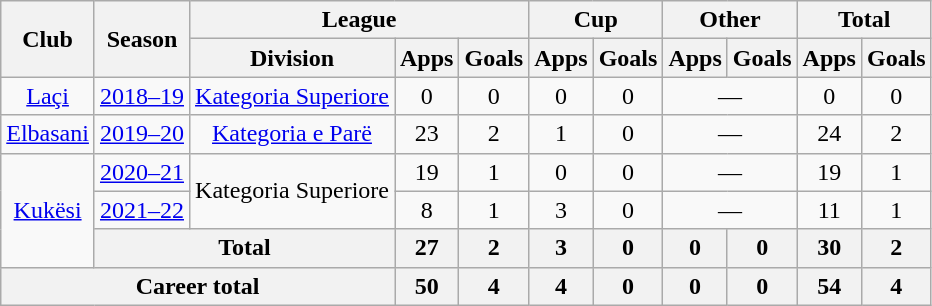<table class="wikitable" style="text-align:center">
<tr>
<th rowspan="2">Club</th>
<th rowspan="2">Season</th>
<th colspan="3">League</th>
<th colspan="2">Cup</th>
<th colspan="2">Other</th>
<th colspan="2">Total</th>
</tr>
<tr>
<th>Division</th>
<th>Apps</th>
<th>Goals</th>
<th>Apps</th>
<th>Goals</th>
<th>Apps</th>
<th>Goals</th>
<th>Apps</th>
<th>Goals</th>
</tr>
<tr>
<td><a href='#'>Laçi</a></td>
<td><a href='#'>2018–19</a></td>
<td><a href='#'>Kategoria Superiore</a></td>
<td>0</td>
<td>0</td>
<td>0</td>
<td>0</td>
<td colspan="2">—</td>
<td>0</td>
<td>0</td>
</tr>
<tr>
<td><a href='#'>Elbasani</a></td>
<td><a href='#'>2019–20</a></td>
<td><a href='#'>Kategoria e Parë</a></td>
<td>23</td>
<td>2</td>
<td>1</td>
<td>0</td>
<td colspan="2">—</td>
<td>24</td>
<td>2</td>
</tr>
<tr>
<td rowspan="3"><a href='#'>Kukësi</a></td>
<td><a href='#'>2020–21</a></td>
<td rowspan="2">Kategoria Superiore</td>
<td>19</td>
<td>1</td>
<td>0</td>
<td>0</td>
<td colspan="2">—</td>
<td>19</td>
<td>1</td>
</tr>
<tr>
<td><a href='#'>2021–22</a></td>
<td>8</td>
<td>1</td>
<td>3</td>
<td>0</td>
<td colspan="2">—</td>
<td>11</td>
<td>1</td>
</tr>
<tr>
<th colspan="2">Total</th>
<th>27</th>
<th>2</th>
<th>3</th>
<th>0</th>
<th>0</th>
<th>0</th>
<th>30</th>
<th>2</th>
</tr>
<tr>
<th colspan="3">Career total</th>
<th>50</th>
<th>4</th>
<th>4</th>
<th>0</th>
<th>0</th>
<th>0</th>
<th>54</th>
<th>4</th>
</tr>
</table>
